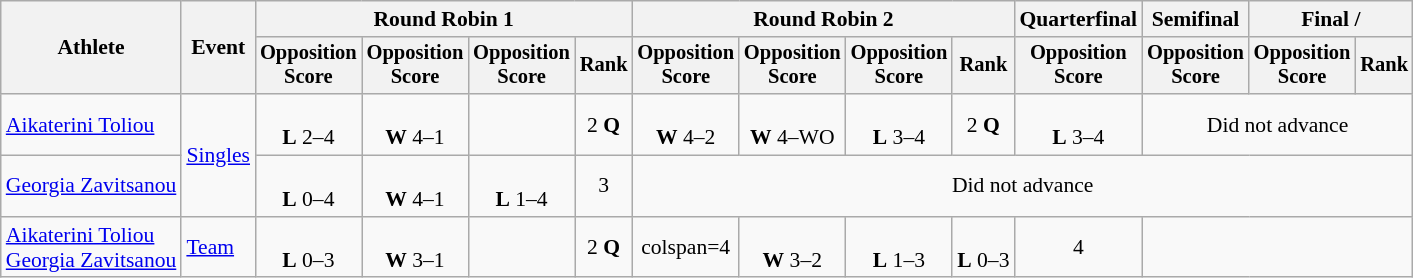<table class=wikitable style="font-size:90%">
<tr>
<th rowspan=2>Athlete</th>
<th rowspan=2>Event</th>
<th colspan=4>Round Robin 1</th>
<th colspan=4>Round Robin 2</th>
<th>Quarterfinal</th>
<th>Semifinal</th>
<th colspan=2>Final / </th>
</tr>
<tr style="font-size:95%">
<th>Opposition<br>Score</th>
<th>Opposition<br>Score</th>
<th>Opposition<br>Score</th>
<th>Rank</th>
<th>Opposition<br>Score</th>
<th>Opposition<br>Score</th>
<th>Opposition<br>Score</th>
<th>Rank</th>
<th>Opposition<br>Score</th>
<th>Opposition<br>Score</th>
<th>Opposition<br>Score</th>
<th>Rank</th>
</tr>
<tr align=center>
<td align=left><a href='#'>Aikaterini Toliou</a></td>
<td align=left rowspan=2><a href='#'>Singles</a></td>
<td><br><strong>L</strong> 2–4</td>
<td><br><strong>W</strong> 4–1</td>
<td></td>
<td>2 <strong>Q</strong></td>
<td><br><strong>W</strong> 4–2</td>
<td><br><strong>W</strong> 4–WO</td>
<td><br><strong>L</strong> 3–4</td>
<td>2 <strong>Q</strong></td>
<td><br><strong>L</strong> 3–4</td>
<td colspan=3>Did not advance</td>
</tr>
<tr align=center>
<td align=left><a href='#'>Georgia Zavitsanou</a></td>
<td><br><strong>L</strong> 0–4</td>
<td><br><strong>W</strong> 4–1</td>
<td><br><strong>L</strong> 1–4</td>
<td>3</td>
<td colspan=8>Did not advance</td>
</tr>
<tr align=center>
<td align=left><a href='#'>Aikaterini Toliou</a><br><a href='#'>Georgia Zavitsanou</a></td>
<td align=left><a href='#'>Team</a></td>
<td><br><strong>L</strong> 0–3</td>
<td><br><strong>W</strong> 3–1</td>
<td></td>
<td>2 <strong>Q</strong></td>
<td>colspan=4 </td>
<td><br><strong>W</strong> 3–2</td>
<td><br><strong>L</strong> 1–3</td>
<td><br><strong>L</strong> 0–3</td>
<td>4</td>
</tr>
</table>
